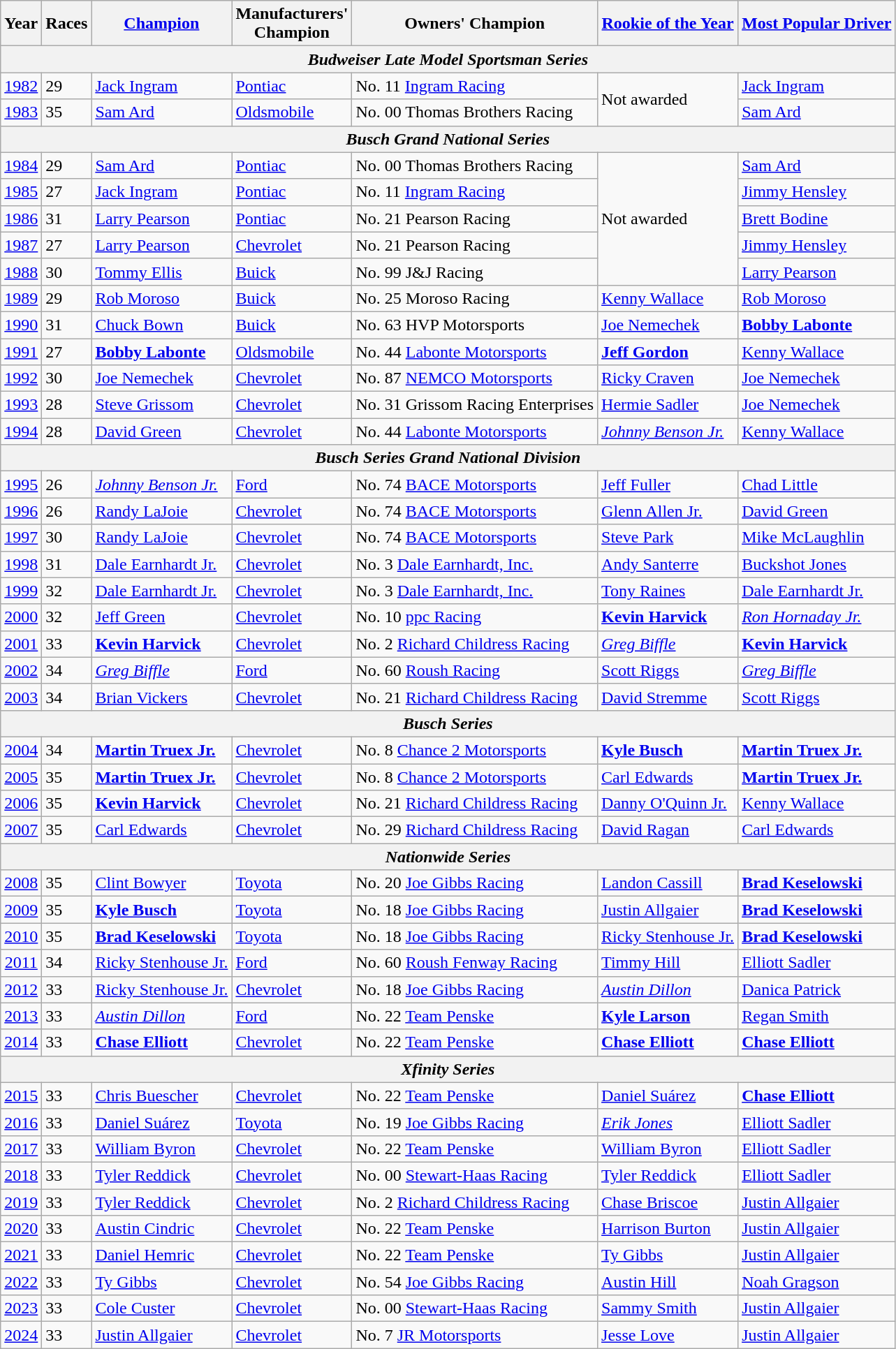<table class="wikitable">
<tr>
<th>Year</th>
<th>Races</th>
<th><a href='#'>Champion</a></th>
<th>Manufacturers'<br>Champion</th>
<th>Owners' Champion</th>
<th><a href='#'>Rookie of the Year</a></th>
<th><a href='#'>Most Popular Driver</a></th>
</tr>
<tr>
<th colspan=7><em>Budweiser Late Model Sportsman Series</em></th>
</tr>
<tr>
<td style="text-align:center;"><a href='#'>1982</a></td>
<td>29</td>
<td><a href='#'>Jack Ingram</a></td>
<td><a href='#'>Pontiac</a></td>
<td>No. 11 <a href='#'>Ingram Racing</a></td>
<td rowspan=2>Not awarded</td>
<td><a href='#'>Jack Ingram</a></td>
</tr>
<tr>
<td style="text-align:center;"><a href='#'>1983</a></td>
<td>35</td>
<td><a href='#'>Sam Ard</a></td>
<td><a href='#'>Oldsmobile</a></td>
<td>No. 00 Thomas Brothers Racing</td>
<td><a href='#'>Sam Ard</a></td>
</tr>
<tr>
<th colspan=7><em>Busch Grand National Series</em></th>
</tr>
<tr>
<td style="text-align:center;"><a href='#'>1984</a></td>
<td>29</td>
<td><a href='#'>Sam Ard</a></td>
<td><a href='#'>Pontiac</a></td>
<td>No. 00 Thomas Brothers Racing</td>
<td rowspan=5>Not awarded</td>
<td><a href='#'>Sam Ard</a></td>
</tr>
<tr>
<td style="text-align:center;"><a href='#'>1985</a></td>
<td>27</td>
<td><a href='#'>Jack Ingram</a></td>
<td><a href='#'>Pontiac</a></td>
<td>No. 11 <a href='#'>Ingram Racing</a></td>
<td><a href='#'>Jimmy Hensley</a></td>
</tr>
<tr>
<td style="text-align:center;"><a href='#'>1986</a></td>
<td>31</td>
<td><a href='#'>Larry Pearson</a></td>
<td><a href='#'>Pontiac</a></td>
<td>No. 21 Pearson Racing</td>
<td><a href='#'>Brett Bodine</a></td>
</tr>
<tr>
<td style="text-align:center;"><a href='#'>1987</a></td>
<td>27</td>
<td><a href='#'>Larry Pearson</a></td>
<td><a href='#'>Chevrolet</a></td>
<td>No. 21 Pearson Racing</td>
<td><a href='#'>Jimmy Hensley</a></td>
</tr>
<tr>
<td style="text-align:center;"><a href='#'>1988</a></td>
<td>30</td>
<td><a href='#'>Tommy Ellis</a></td>
<td><a href='#'>Buick</a></td>
<td>No. 99 J&J Racing</td>
<td><a href='#'>Larry Pearson</a></td>
</tr>
<tr>
<td style="text-align:center;"><a href='#'>1989</a></td>
<td>29</td>
<td><a href='#'>Rob Moroso</a></td>
<td><a href='#'>Buick</a></td>
<td>No. 25 Moroso Racing</td>
<td><a href='#'>Kenny Wallace</a></td>
<td><a href='#'>Rob Moroso</a></td>
</tr>
<tr>
<td style="text-align:center;"><a href='#'>1990</a></td>
<td>31</td>
<td><a href='#'>Chuck Bown</a></td>
<td><a href='#'>Buick</a></td>
<td>No. 63 HVP Motorsports</td>
<td><a href='#'>Joe Nemechek</a></td>
<td><strong><a href='#'>Bobby Labonte</a></strong></td>
</tr>
<tr>
<td style="text-align:center;"><a href='#'>1991</a></td>
<td>27</td>
<td><strong><a href='#'>Bobby Labonte</a></strong></td>
<td><a href='#'>Oldsmobile</a></td>
<td>No. 44 <a href='#'>Labonte Motorsports</a></td>
<td><strong><a href='#'>Jeff Gordon</a></strong></td>
<td><a href='#'>Kenny Wallace</a></td>
</tr>
<tr>
<td style="text-align:center;"><a href='#'>1992</a></td>
<td>30</td>
<td><a href='#'>Joe Nemechek</a></td>
<td><a href='#'>Chevrolet</a></td>
<td>No. 87 <a href='#'>NEMCO Motorsports</a></td>
<td><a href='#'>Ricky Craven</a></td>
<td><a href='#'>Joe Nemechek</a></td>
</tr>
<tr>
<td style="text-align:center;"><a href='#'>1993</a></td>
<td>28</td>
<td><a href='#'>Steve Grissom</a></td>
<td><a href='#'>Chevrolet</a></td>
<td>No. 31 Grissom Racing Enterprises</td>
<td><a href='#'>Hermie Sadler</a></td>
<td><a href='#'>Joe Nemechek</a></td>
</tr>
<tr>
<td style="text-align:center;"><a href='#'>1994</a></td>
<td>28</td>
<td><a href='#'>David Green</a></td>
<td><a href='#'>Chevrolet</a></td>
<td>No. 44 <a href='#'>Labonte Motorsports</a></td>
<td><em><a href='#'>Johnny Benson Jr.</a></em></td>
<td><a href='#'>Kenny Wallace</a></td>
</tr>
<tr>
<th colspan=7><em>Busch Series Grand National Division</em></th>
</tr>
<tr>
<td style="text-align:center;"><a href='#'>1995</a></td>
<td>26</td>
<td><em><a href='#'>Johnny Benson Jr.</a></em></td>
<td><a href='#'>Ford</a></td>
<td>No. 74 <a href='#'>BACE Motorsports</a></td>
<td><a href='#'>Jeff Fuller</a></td>
<td><a href='#'>Chad Little</a></td>
</tr>
<tr>
<td style="text-align:center;"><a href='#'>1996</a></td>
<td>26</td>
<td><a href='#'>Randy LaJoie</a></td>
<td><a href='#'>Chevrolet</a></td>
<td>No. 74 <a href='#'>BACE Motorsports</a></td>
<td><a href='#'>Glenn Allen Jr.</a></td>
<td><a href='#'>David Green</a></td>
</tr>
<tr>
<td style="text-align:center;"><a href='#'>1997</a></td>
<td>30</td>
<td><a href='#'>Randy LaJoie</a></td>
<td><a href='#'>Chevrolet</a></td>
<td>No. 74 <a href='#'>BACE Motorsports</a></td>
<td><a href='#'>Steve Park</a></td>
<td><a href='#'>Mike McLaughlin</a></td>
</tr>
<tr>
<td style="text-align:center;"><a href='#'>1998</a></td>
<td>31</td>
<td><a href='#'>Dale Earnhardt Jr.</a></td>
<td><a href='#'>Chevrolet</a></td>
<td>No. 3 <a href='#'>Dale Earnhardt, Inc.</a></td>
<td><a href='#'>Andy Santerre</a></td>
<td><a href='#'>Buckshot Jones</a></td>
</tr>
<tr>
<td style="text-align:center;"><a href='#'>1999</a></td>
<td>32</td>
<td><a href='#'>Dale Earnhardt Jr.</a></td>
<td><a href='#'>Chevrolet</a></td>
<td>No. 3 <a href='#'>Dale Earnhardt, Inc.</a></td>
<td><a href='#'>Tony Raines</a></td>
<td><a href='#'>Dale Earnhardt Jr.</a></td>
</tr>
<tr>
<td style="text-align:center;"><a href='#'>2000</a></td>
<td>32</td>
<td><a href='#'>Jeff Green</a></td>
<td><a href='#'>Chevrolet</a></td>
<td>No. 10 <a href='#'>ppc Racing</a></td>
<td><strong><a href='#'>Kevin Harvick</a></strong></td>
<td><em><a href='#'>Ron Hornaday Jr.</a></em></td>
</tr>
<tr>
<td style="text-align:center;"><a href='#'>2001</a></td>
<td>33</td>
<td><strong><a href='#'>Kevin Harvick</a></strong></td>
<td><a href='#'>Chevrolet</a></td>
<td>No. 2 <a href='#'>Richard Childress Racing</a></td>
<td><em><a href='#'>Greg Biffle</a></em></td>
<td><strong><a href='#'>Kevin Harvick</a></strong></td>
</tr>
<tr>
<td style="text-align:center;"><a href='#'>2002</a></td>
<td>34</td>
<td><em><a href='#'>Greg Biffle</a></em></td>
<td><a href='#'>Ford</a></td>
<td>No. 60 <a href='#'>Roush Racing</a></td>
<td><a href='#'>Scott Riggs</a></td>
<td><em><a href='#'>Greg Biffle</a></em></td>
</tr>
<tr>
<td style="text-align:center;"><a href='#'>2003</a></td>
<td>34</td>
<td><a href='#'>Brian Vickers</a></td>
<td><a href='#'>Chevrolet</a></td>
<td>No. 21 <a href='#'>Richard Childress Racing</a></td>
<td><a href='#'>David Stremme</a></td>
<td><a href='#'>Scott Riggs</a></td>
</tr>
<tr>
<th colspan=7><em>Busch Series</em></th>
</tr>
<tr>
<td style="text-align:center;"><a href='#'>2004</a></td>
<td>34</td>
<td><strong><a href='#'>Martin Truex Jr.</a></strong></td>
<td><a href='#'>Chevrolet</a></td>
<td>No. 8 <a href='#'>Chance 2 Motorsports</a></td>
<td><strong><a href='#'>Kyle Busch</a></strong></td>
<td><strong><a href='#'>Martin Truex Jr.</a></strong></td>
</tr>
<tr>
<td style="text-align:center;"><a href='#'>2005</a></td>
<td>35</td>
<td><strong><a href='#'>Martin Truex Jr.</a></strong></td>
<td><a href='#'>Chevrolet</a></td>
<td>No. 8 <a href='#'>Chance 2 Motorsports</a></td>
<td><a href='#'>Carl Edwards</a></td>
<td><strong><a href='#'>Martin Truex Jr.</a></strong></td>
</tr>
<tr>
<td style="text-align:center;"><a href='#'>2006</a></td>
<td>35</td>
<td><strong><a href='#'>Kevin Harvick</a></strong></td>
<td><a href='#'>Chevrolet</a></td>
<td>No. 21 <a href='#'>Richard Childress Racing</a></td>
<td><a href='#'>Danny O'Quinn Jr.</a></td>
<td><a href='#'>Kenny Wallace</a></td>
</tr>
<tr>
<td style="text-align:center;"><a href='#'>2007</a></td>
<td>35</td>
<td><a href='#'>Carl Edwards</a></td>
<td><a href='#'>Chevrolet</a></td>
<td>No. 29 <a href='#'>Richard Childress Racing</a></td>
<td><a href='#'>David Ragan</a></td>
<td><a href='#'>Carl Edwards</a></td>
</tr>
<tr>
<th colspan=7><em>Nationwide Series</em></th>
</tr>
<tr>
<td style="text-align:center;"><a href='#'>2008</a></td>
<td>35</td>
<td><a href='#'>Clint Bowyer</a></td>
<td><a href='#'>Toyota</a></td>
<td>No. 20 <a href='#'>Joe Gibbs Racing</a></td>
<td><a href='#'>Landon Cassill</a></td>
<td><strong><a href='#'>Brad Keselowski</a></strong></td>
</tr>
<tr>
<td style="text-align:center;"><a href='#'>2009</a></td>
<td>35</td>
<td><strong><a href='#'>Kyle Busch</a></strong></td>
<td><a href='#'>Toyota</a></td>
<td>No. 18 <a href='#'>Joe Gibbs Racing</a></td>
<td><a href='#'>Justin Allgaier</a></td>
<td><strong><a href='#'>Brad Keselowski</a></strong></td>
</tr>
<tr>
<td style="text-align:center;"><a href='#'>2010</a></td>
<td>35</td>
<td><strong><a href='#'>Brad Keselowski</a></strong></td>
<td><a href='#'>Toyota</a></td>
<td>No. 18 <a href='#'>Joe Gibbs Racing</a></td>
<td><a href='#'>Ricky Stenhouse Jr.</a></td>
<td><strong><a href='#'>Brad Keselowski</a></strong></td>
</tr>
<tr>
<td style="text-align:center;"><a href='#'>2011</a></td>
<td>34</td>
<td><a href='#'>Ricky Stenhouse Jr.</a></td>
<td><a href='#'>Ford</a></td>
<td>No. 60 <a href='#'>Roush Fenway Racing</a></td>
<td><a href='#'>Timmy Hill</a></td>
<td><a href='#'>Elliott Sadler</a></td>
</tr>
<tr>
<td style="text-align:center;"><a href='#'>2012</a></td>
<td>33</td>
<td><a href='#'>Ricky Stenhouse Jr.</a></td>
<td><a href='#'>Chevrolet</a></td>
<td>No. 18 <a href='#'>Joe Gibbs Racing</a></td>
<td><em><a href='#'>Austin Dillon</a></em></td>
<td><a href='#'>Danica Patrick</a></td>
</tr>
<tr>
<td style="text-align:center;"><a href='#'>2013</a></td>
<td>33</td>
<td><em><a href='#'>Austin Dillon</a></em></td>
<td><a href='#'>Ford</a></td>
<td>No. 22 <a href='#'>Team Penske</a></td>
<td><strong><a href='#'>Kyle Larson</a></strong></td>
<td><a href='#'>Regan Smith</a></td>
</tr>
<tr>
<td style="text-align:center;"><a href='#'>2014</a></td>
<td>33</td>
<td><strong><a href='#'>Chase Elliott</a></strong></td>
<td><a href='#'>Chevrolet</a></td>
<td>No. 22 <a href='#'>Team Penske</a></td>
<td><strong><a href='#'>Chase Elliott</a></strong></td>
<td><strong><a href='#'>Chase Elliott</a></strong></td>
</tr>
<tr>
<th colspan=7><em>Xfinity Series</em></th>
</tr>
<tr>
<td style="text-align:center;"><a href='#'>2015</a></td>
<td>33</td>
<td><a href='#'>Chris Buescher</a></td>
<td><a href='#'>Chevrolet</a></td>
<td>No. 22 <a href='#'>Team Penske</a></td>
<td><a href='#'>Daniel Suárez</a></td>
<td><strong><a href='#'>Chase Elliott</a></strong></td>
</tr>
<tr>
<td style="text-align:center;"><a href='#'>2016</a></td>
<td>33</td>
<td><a href='#'>Daniel Suárez</a></td>
<td><a href='#'>Toyota</a></td>
<td>No. 19 <a href='#'>Joe Gibbs Racing</a></td>
<td><em><a href='#'>Erik Jones</a></em></td>
<td><a href='#'>Elliott Sadler</a></td>
</tr>
<tr>
<td style="text-align:center;"><a href='#'>2017</a></td>
<td>33</td>
<td><a href='#'>William Byron</a></td>
<td><a href='#'>Chevrolet</a></td>
<td>No. 22 <a href='#'>Team Penske</a></td>
<td><a href='#'>William Byron</a></td>
<td><a href='#'>Elliott Sadler</a></td>
</tr>
<tr>
<td style="text-align:center;"><a href='#'>2018</a></td>
<td>33</td>
<td><a href='#'>Tyler Reddick</a></td>
<td><a href='#'>Chevrolet</a></td>
<td>No. 00 <a href='#'>Stewart-Haas Racing</a></td>
<td><a href='#'>Tyler Reddick</a></td>
<td><a href='#'>Elliott Sadler</a></td>
</tr>
<tr>
<td style="text-align:center;"><a href='#'>2019</a></td>
<td>33</td>
<td><a href='#'>Tyler Reddick</a></td>
<td><a href='#'>Chevrolet</a></td>
<td>No. 2 <a href='#'>Richard Childress Racing</a></td>
<td><a href='#'>Chase Briscoe</a></td>
<td><a href='#'>Justin Allgaier</a></td>
</tr>
<tr>
<td style="text-align:center;"><a href='#'>2020</a></td>
<td>33</td>
<td><a href='#'>Austin Cindric</a></td>
<td><a href='#'>Chevrolet</a></td>
<td>No. 22 <a href='#'>Team Penske</a></td>
<td><a href='#'>Harrison Burton</a></td>
<td><a href='#'>Justin Allgaier</a></td>
</tr>
<tr>
<td style="text-align:center;"><a href='#'>2021</a></td>
<td>33</td>
<td><a href='#'>Daniel Hemric</a></td>
<td><a href='#'>Chevrolet</a></td>
<td>No. 22 <a href='#'>Team Penske</a></td>
<td><a href='#'>Ty Gibbs</a></td>
<td><a href='#'>Justin Allgaier</a></td>
</tr>
<tr>
<td><a href='#'>2022</a></td>
<td>33</td>
<td><a href='#'>Ty Gibbs</a></td>
<td><a href='#'>Chevrolet</a></td>
<td>No. 54 <a href='#'>Joe Gibbs Racing</a></td>
<td><a href='#'>Austin Hill</a></td>
<td><a href='#'>Noah Gragson</a></td>
</tr>
<tr>
<td><a href='#'>2023</a></td>
<td>33</td>
<td><a href='#'>Cole Custer</a></td>
<td><a href='#'>Chevrolet</a></td>
<td>No. 00 <a href='#'>Stewart-Haas Racing</a></td>
<td><a href='#'>Sammy Smith</a></td>
<td><a href='#'>Justin Allgaier</a></td>
</tr>
<tr>
<td style="text-align:center;"><a href='#'>2024</a></td>
<td>33</td>
<td><a href='#'>Justin Allgaier</a></td>
<td><a href='#'>Chevrolet</a></td>
<td>No. 7 <a href='#'>JR Motorsports</a></td>
<td><a href='#'>Jesse Love</a></td>
<td><a href='#'>Justin Allgaier</a></td>
</tr>
</table>
